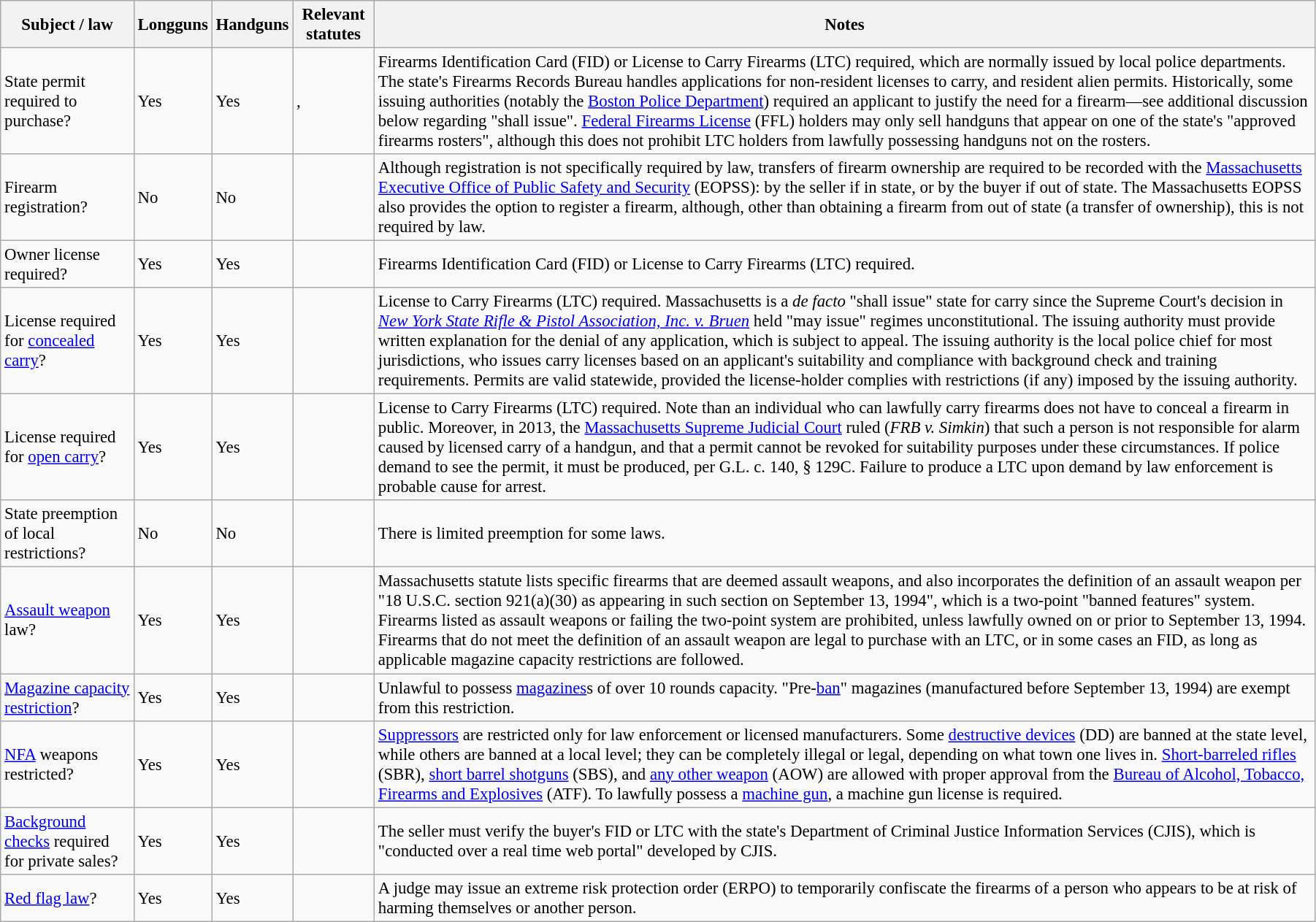<table class="wikitable"  style="font-size:95%; width:95%;">
<tr>
<th>Subject / law</th>
<th>Longguns</th>
<th>Handguns</th>
<th>Relevant statutes</th>
<th>Notes</th>
</tr>
<tr>
<td>State permit required to purchase?</td>
<td>Yes</td>
<td>Yes</td>
<td>, </td>
<td>Firearms Identification Card (FID) or License to Carry Firearms (LTC) required, which are normally issued by local police departments. The state's Firearms Records Bureau handles applications for non-resident licenses to carry, and resident alien permits. Historically, some issuing authorities (notably the <a href='#'>Boston Police Department</a>) required an applicant to justify the need for a firearm—see additional discussion below regarding "shall issue". <a href='#'>Federal Firearms License</a> (FFL) holders may only sell handguns that appear on one of the state's "approved firearms rosters", although this does not prohibit LTC holders from lawfully possessing handguns not on the rosters.</td>
</tr>
<tr>
<td>Firearm registration?</td>
<td>No</td>
<td>No</td>
<td></td>
<td>Although registration is not specifically required by law, transfers of firearm ownership are required to be recorded with the <a href='#'>Massachusetts Executive Office of Public Safety and Security</a> (EOPSS): by the seller if in state, or by the buyer if out of state. The Massachusetts EOPSS also provides the option to register a firearm, although, other than obtaining a firearm from out of state (a transfer of ownership), this is not required by law.</td>
</tr>
<tr>
<td>Owner license required?</td>
<td>Yes</td>
<td>Yes</td>
<td></td>
<td>Firearms Identification Card (FID) or License to Carry Firearms (LTC) required.</td>
</tr>
<tr>
<td>License required for <a href='#'>concealed carry</a>?</td>
<td>Yes</td>
<td>Yes</td>
<td></td>
<td>License to Carry Firearms (LTC) required. Massachusetts is a <em>de facto</em> "shall issue" state for carry since the Supreme Court's decision in <em><a href='#'>New York State Rifle & Pistol Association, Inc. v. Bruen</a></em> held "may issue" regimes unconstitutional. The issuing authority must provide written explanation for the denial of any application, which is subject to appeal. The issuing authority is the local police chief for most jurisdictions, who issues carry licenses based on an applicant's suitability and compliance with background check and training requirements. Permits are valid statewide, provided the license-holder complies with restrictions (if any) imposed by the issuing authority.</td>
</tr>
<tr>
<td>License required for <a href='#'>open carry</a>?</td>
<td>Yes</td>
<td>Yes</td>
<td></td>
<td>License to Carry Firearms (LTC) required. Note than an individual who can lawfully carry firearms does not have to conceal a firearm in public. Moreover, in 2013, the <a href='#'>Massachusetts Supreme Judicial Court</a> ruled (<em>FRB v. Simkin</em>) that such a person is not responsible for alarm caused by licensed carry of a handgun, and that a permit cannot be revoked for suitability purposes under these circumstances. If police demand to see the permit, it must be produced, per G.L. c. 140, § 129C. Failure to produce a LTC upon demand by law enforcement is probable cause for arrest.</td>
</tr>
<tr>
<td>State preemption of local restrictions?</td>
<td>No</td>
<td>No</td>
<td></td>
<td>There is limited preemption for some laws.</td>
</tr>
<tr>
<td><a href='#'>Assault weapon</a> law?</td>
<td>Yes</td>
<td>Yes</td>
<td></td>
<td>Massachusetts statute lists specific firearms that are deemed assault weapons, and also incorporates the definition of an assault weapon per "18 U.S.C. section 921(a)(30) as appearing in such section on September 13, 1994", which is a two-point "banned features" system. Firearms listed as assault weapons or failing the two-point system are prohibited, unless lawfully owned on or prior to September 13, 1994. Firearms that do not meet the definition of an assault weapon are legal to purchase with an LTC, or in some cases an FID, as long as applicable magazine capacity restrictions are followed.</td>
</tr>
<tr>
<td><a href='#'>Magazine capacity restriction</a>?</td>
<td>Yes</td>
<td>Yes</td>
<td></td>
<td>Unlawful to possess <a href='#'>magazines</a>s of over 10 rounds capacity. "Pre-<a href='#'>ban</a>" magazines (manufactured before September 13, 1994) are exempt from this restriction.</td>
</tr>
<tr>
<td><a href='#'>NFA</a> weapons restricted?</td>
<td>Yes</td>
<td>Yes</td>
<td></td>
<td><a href='#'>Suppressors</a> are restricted only for law enforcement or licensed manufacturers. Some <a href='#'>destructive devices</a> (DD) are banned at the state level, while others are banned at a local level; they can be completely illegal or legal, depending on what town one lives in. <a href='#'>Short-barreled rifles</a> (SBR), <a href='#'>short barrel shotguns</a> (SBS), and <a href='#'>any other weapon</a> (AOW) are allowed with proper approval from the <a href='#'>Bureau of Alcohol, Tobacco, Firearms and Explosives</a> (ATF). To lawfully possess a <a href='#'>machine gun</a>, a machine gun license is required.</td>
</tr>
<tr>
<td><a href='#'>Background checks</a> required for private sales?</td>
<td>Yes</td>
<td>Yes</td>
<td></td>
<td>The seller must verify the buyer's FID or LTC with the state's Department of Criminal Justice Information Services (CJIS), which is "conducted over a real time web portal" developed by CJIS.</td>
</tr>
<tr>
<td><a href='#'>Red flag law</a>?</td>
<td>Yes</td>
<td>Yes</td>
<td></td>
<td>A judge may issue an extreme risk protection order (ERPO) to temporarily confiscate the firearms of a person who appears to be at risk of harming themselves or another person.</td>
</tr>
</table>
